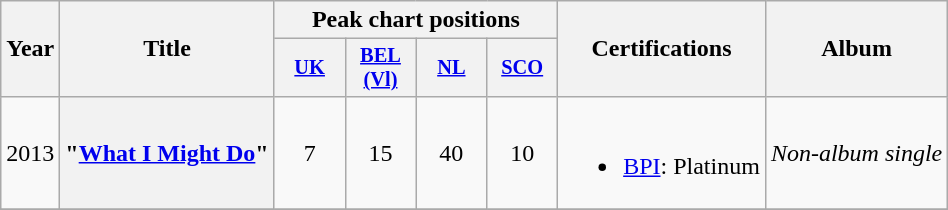<table class="wikitable plainrowheaders" style="text-align:center;">
<tr>
<th scope="col" rowspan="2">Year</th>
<th scope="col" rowspan="2">Title</th>
<th scope="col" colspan="4">Peak chart positions</th>
<th scope="col" rowspan="2">Certifications</th>
<th scope="col" rowspan="2">Album</th>
</tr>
<tr>
<th scope="col" style="width:3em;font-size:85%;"><a href='#'>UK</a><br></th>
<th scope="col" style="width:3em;font-size:85%;"><a href='#'>BEL (Vl)</a><br></th>
<th scope="col" style="width:3em;font-size:85%;"><a href='#'>NL</a><br></th>
<th scope="col" style="width:3em;font-size:85%;"><a href='#'>SCO</a><br></th>
</tr>
<tr>
<td>2013</td>
<th scope="row">"<a href='#'>What I Might Do</a>"</th>
<td>7</td>
<td>15</td>
<td>40</td>
<td>10</td>
<td><br><ul><li><a href='#'>BPI</a>: Platinum</li></ul></td>
<td><em>Non-album single</em></td>
</tr>
<tr>
</tr>
</table>
